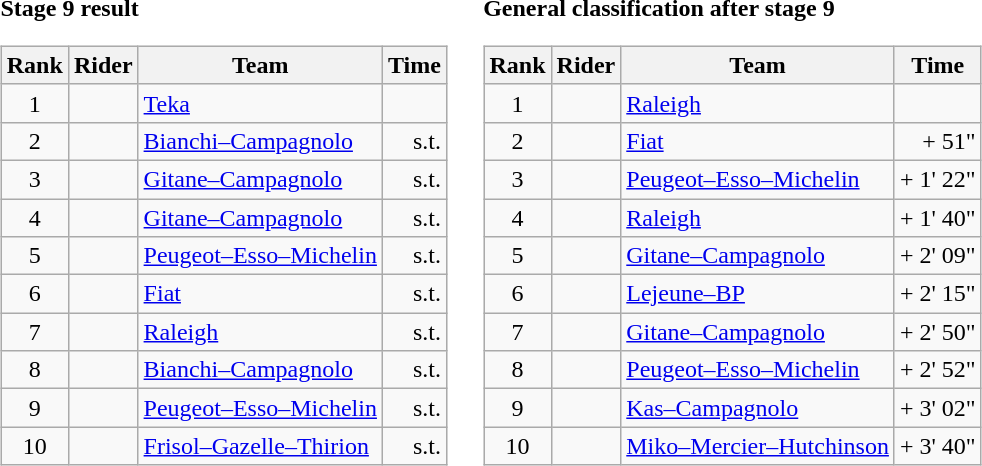<table>
<tr>
<td><strong>Stage 9 result</strong><br><table class="wikitable">
<tr>
<th scope="col">Rank</th>
<th scope="col">Rider</th>
<th scope="col">Team</th>
<th scope="col">Time</th>
</tr>
<tr>
<td style="text-align:center;">1</td>
<td></td>
<td><a href='#'>Teka</a></td>
<td style="text-align:right;"></td>
</tr>
<tr>
<td style="text-align:center;">2</td>
<td></td>
<td><a href='#'>Bianchi–Campagnolo</a></td>
<td style="text-align:right;">s.t.</td>
</tr>
<tr>
<td style="text-align:center;">3</td>
<td></td>
<td><a href='#'>Gitane–Campagnolo</a></td>
<td style="text-align:right;">s.t.</td>
</tr>
<tr>
<td style="text-align:center;">4</td>
<td></td>
<td><a href='#'>Gitane–Campagnolo</a></td>
<td style="text-align:right;">s.t.</td>
</tr>
<tr>
<td style="text-align:center;">5</td>
<td></td>
<td><a href='#'>Peugeot–Esso–Michelin</a></td>
<td style="text-align:right;">s.t.</td>
</tr>
<tr>
<td style="text-align:center;">6</td>
<td></td>
<td><a href='#'>Fiat</a></td>
<td style="text-align:right;">s.t.</td>
</tr>
<tr>
<td style="text-align:center;">7</td>
<td></td>
<td><a href='#'>Raleigh</a></td>
<td style="text-align:right;">s.t.</td>
</tr>
<tr>
<td style="text-align:center;">8</td>
<td></td>
<td><a href='#'>Bianchi–Campagnolo</a></td>
<td style="text-align:right;">s.t.</td>
</tr>
<tr>
<td style="text-align:center;">9</td>
<td></td>
<td><a href='#'>Peugeot–Esso–Michelin</a></td>
<td style="text-align:right;">s.t.</td>
</tr>
<tr>
<td style="text-align:center;">10</td>
<td></td>
<td><a href='#'>Frisol–Gazelle–Thirion</a></td>
<td style="text-align:right;">s.t.</td>
</tr>
</table>
</td>
<td></td>
<td><strong>General classification after stage 9</strong><br><table class="wikitable">
<tr>
<th scope="col">Rank</th>
<th scope="col">Rider</th>
<th scope="col">Team</th>
<th scope="col">Time</th>
</tr>
<tr>
<td style="text-align:center;">1</td>
<td> </td>
<td><a href='#'>Raleigh</a></td>
<td style="text-align:right;"></td>
</tr>
<tr>
<td style="text-align:center;">2</td>
<td></td>
<td><a href='#'>Fiat</a></td>
<td style="text-align:right;">+ 51"</td>
</tr>
<tr>
<td style="text-align:center;">3</td>
<td></td>
<td><a href='#'>Peugeot–Esso–Michelin</a></td>
<td style="text-align:right;">+ 1' 22"</td>
</tr>
<tr>
<td style="text-align:center;">4</td>
<td></td>
<td><a href='#'>Raleigh</a></td>
<td style="text-align:right;">+ 1' 40"</td>
</tr>
<tr>
<td style="text-align:center;">5</td>
<td></td>
<td><a href='#'>Gitane–Campagnolo</a></td>
<td style="text-align:right;">+ 2' 09"</td>
</tr>
<tr>
<td style="text-align:center;">6</td>
<td></td>
<td><a href='#'>Lejeune–BP</a></td>
<td style="text-align:right;">+ 2' 15"</td>
</tr>
<tr>
<td style="text-align:center;">7</td>
<td></td>
<td><a href='#'>Gitane–Campagnolo</a></td>
<td style="text-align:right;">+ 2' 50"</td>
</tr>
<tr>
<td style="text-align:center;">8</td>
<td></td>
<td><a href='#'>Peugeot–Esso–Michelin</a></td>
<td style="text-align:right;">+ 2' 52"</td>
</tr>
<tr>
<td style="text-align:center;">9</td>
<td></td>
<td><a href='#'>Kas–Campagnolo</a></td>
<td style="text-align:right;">+ 3' 02"</td>
</tr>
<tr>
<td style="text-align:center;">10</td>
<td></td>
<td><a href='#'>Miko–Mercier–Hutchinson</a></td>
<td style="text-align:right;">+ 3' 40"</td>
</tr>
</table>
</td>
</tr>
</table>
